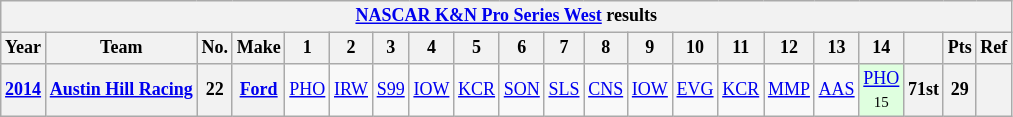<table class="wikitable" style="text-align:center; font-size:75%">
<tr>
<th colspan=21><a href='#'>NASCAR K&N Pro Series West</a> results</th>
</tr>
<tr>
<th>Year</th>
<th>Team</th>
<th>No.</th>
<th>Make</th>
<th>1</th>
<th>2</th>
<th>3</th>
<th>4</th>
<th>5</th>
<th>6</th>
<th>7</th>
<th>8</th>
<th>9</th>
<th>10</th>
<th>11</th>
<th>12</th>
<th>13</th>
<th>14</th>
<th></th>
<th>Pts</th>
<th>Ref</th>
</tr>
<tr>
<th><a href='#'>2014</a></th>
<th><a href='#'>Austin Hill Racing</a></th>
<th>22</th>
<th><a href='#'>Ford</a></th>
<td><a href='#'>PHO</a></td>
<td><a href='#'>IRW</a></td>
<td><a href='#'>S99</a></td>
<td><a href='#'>IOW</a></td>
<td><a href='#'>KCR</a></td>
<td><a href='#'>SON</a></td>
<td><a href='#'>SLS</a></td>
<td><a href='#'>CNS</a></td>
<td><a href='#'>IOW</a></td>
<td><a href='#'>EVG</a></td>
<td><a href='#'>KCR</a></td>
<td><a href='#'>MMP</a></td>
<td><a href='#'>AAS</a></td>
<td style="background:#DFFFDF;"><a href='#'>PHO</a><br><small>15</small></td>
<th>71st</th>
<th>29</th>
<th></th>
</tr>
</table>
